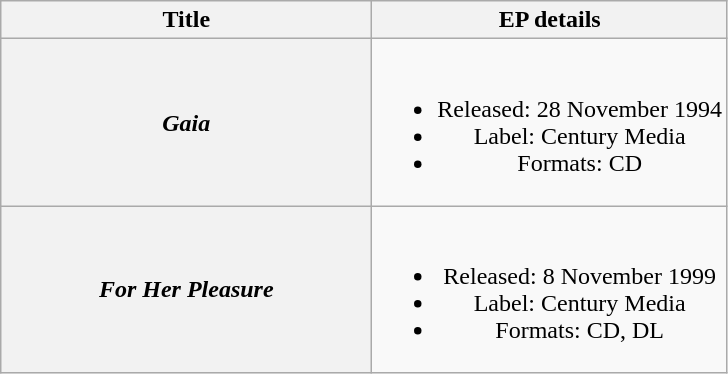<table class="wikitable plainrowheaders" style="text-align:center;">
<tr>
<th scope="col" style="width:15em;">Title</th>
<th scope="col">EP details</th>
</tr>
<tr>
<th scope="row"><em>Gaia</em></th>
<td><br><ul><li>Released: 28 November 1994</li><li>Label: Century Media</li><li>Formats: CD</li></ul></td>
</tr>
<tr>
<th scope="row"><em>For Her Pleasure</em></th>
<td><br><ul><li>Released: 8 November 1999</li><li>Label: Century Media</li><li>Formats: CD, DL</li></ul></td>
</tr>
</table>
